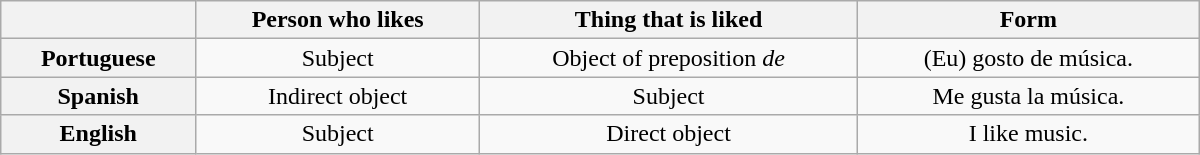<table class="wikitable" style="text-align:center; width:800px; height:100px;">
<tr>
<th></th>
<th>Person who likes</th>
<th>Thing that is liked</th>
<th>Form</th>
</tr>
<tr>
<th>Portuguese</th>
<td>Subject</td>
<td>Object of preposition <em>de</em></td>
<td>(Eu) gosto de música.</td>
</tr>
<tr>
<th>Spanish</th>
<td>Indirect object</td>
<td>Subject</td>
<td>Me gusta la música.</td>
</tr>
<tr>
<th>English</th>
<td>Subject</td>
<td>Direct object</td>
<td>I like music.</td>
</tr>
</table>
